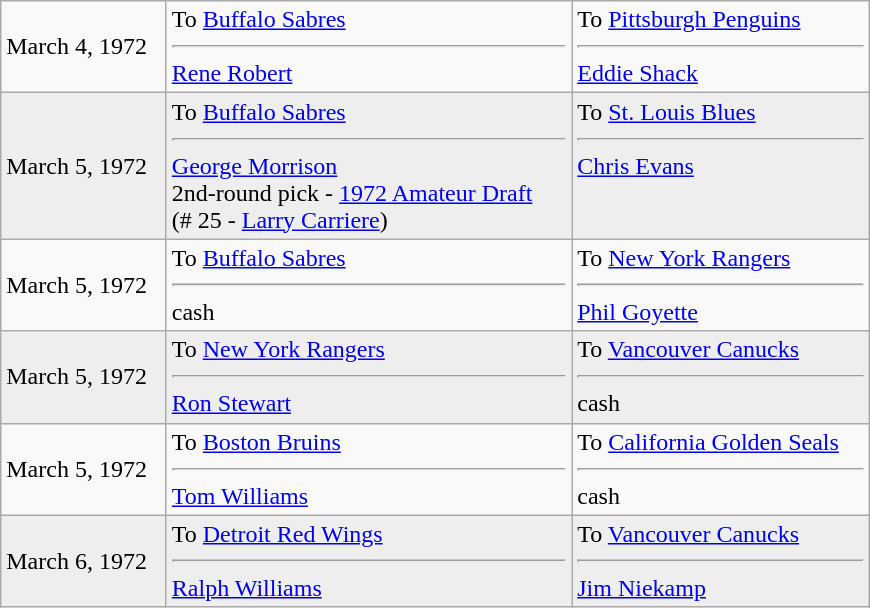<table class="wikitable" style="border:1px solid #999; width:580px;">
<tr>
<td>March 4, 1972</td>
<td valign="top">To <a href='#'>Buffalo Sabres</a><hr><a href='#'>Rene Robert</a></td>
<td valign="top">To <a href='#'>Pittsburgh Penguins</a><hr><a href='#'>Eddie Shack</a></td>
</tr>
<tr bgcolor="#eeeeee">
<td>March 5, 1972</td>
<td valign="top">To <a href='#'>Buffalo Sabres</a><hr><a href='#'>George Morrison</a><br>2nd-round pick - <a href='#'>1972 Amateur Draft</a><br>(# 25 - <a href='#'>Larry Carriere</a>)</td>
<td valign="top">To <a href='#'>St. Louis Blues</a><hr><a href='#'>Chris Evans</a></td>
</tr>
<tr>
<td>March 5, 1972</td>
<td valign="top">To <a href='#'>Buffalo Sabres</a><hr>cash</td>
<td valign="top">To <a href='#'>New York Rangers</a><hr><a href='#'>Phil Goyette</a></td>
</tr>
<tr bgcolor="#eeeeee">
<td>March 5, 1972</td>
<td valign="top">To <a href='#'>New York Rangers</a><hr><a href='#'>Ron Stewart</a></td>
<td valign="top">To <a href='#'>Vancouver Canucks</a><hr>cash</td>
</tr>
<tr>
<td>March 5, 1972</td>
<td valign="top">To <a href='#'>Boston Bruins</a><hr><a href='#'>Tom Williams</a></td>
<td valign="top">To <a href='#'>California Golden Seals</a><hr>cash</td>
</tr>
<tr bgcolor="#eeeeee">
<td>March 6, 1972</td>
<td valign="top">To <a href='#'>Detroit Red Wings</a><hr><a href='#'>Ralph Williams</a></td>
<td valign="top">To <a href='#'>Vancouver Canucks</a><hr><a href='#'>Jim Niekamp</a></td>
</tr>
</table>
